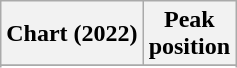<table class="wikitable sortable plainrowheaders" style="text-align:center">
<tr>
<th scope="col">Chart (2022)</th>
<th scope="col">Peak<br>position</th>
</tr>
<tr>
</tr>
<tr>
</tr>
</table>
